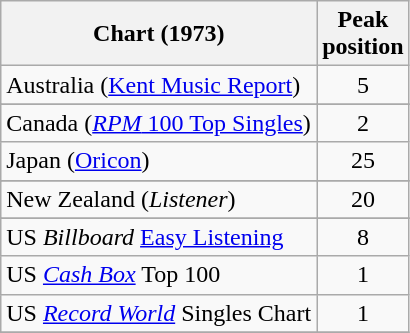<table class="wikitable sortable">
<tr>
<th>Chart (1973)</th>
<th>Peak<br>position</th>
</tr>
<tr>
<td>Australia (<a href='#'>Kent Music Report</a>)</td>
<td style="text-align:center;">5</td>
</tr>
<tr>
</tr>
<tr>
<td>Canada (<a href='#'><em>RPM</em> 100 Top Singles</a>)</td>
<td style="text-align:center;">2</td>
</tr>
<tr>
<td>Japan (<a href='#'>Oricon</a>)</td>
<td style="text-align:center;">25</td>
</tr>
<tr>
</tr>
<tr>
</tr>
<tr>
<td>New Zealand (<em>Listener</em>)</td>
<td style="text-align:center;">20</td>
</tr>
<tr>
</tr>
<tr>
</tr>
<tr>
</tr>
<tr>
<td>US <em>Billboard</em> <a href='#'>Easy Listening</a></td>
<td align="center">8</td>
</tr>
<tr>
<td>US <em><a href='#'>Cash Box</a></em> Top 100</td>
<td style="text-align:center;">1</td>
</tr>
<tr>
<td>US <em><a href='#'>Record World</a></em> Singles Chart</td>
<td style="text-align:center;">1</td>
</tr>
<tr>
</tr>
</table>
